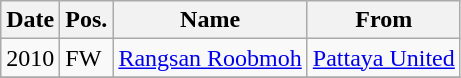<table class="wikitable">
<tr>
<th>Date</th>
<th>Pos.</th>
<th>Name</th>
<th>From</th>
</tr>
<tr>
<td>2010</td>
<td>FW</td>
<td> <a href='#'>Rangsan Roobmoh</a></td>
<td> <a href='#'>Pattaya United</a></td>
</tr>
<tr>
</tr>
</table>
